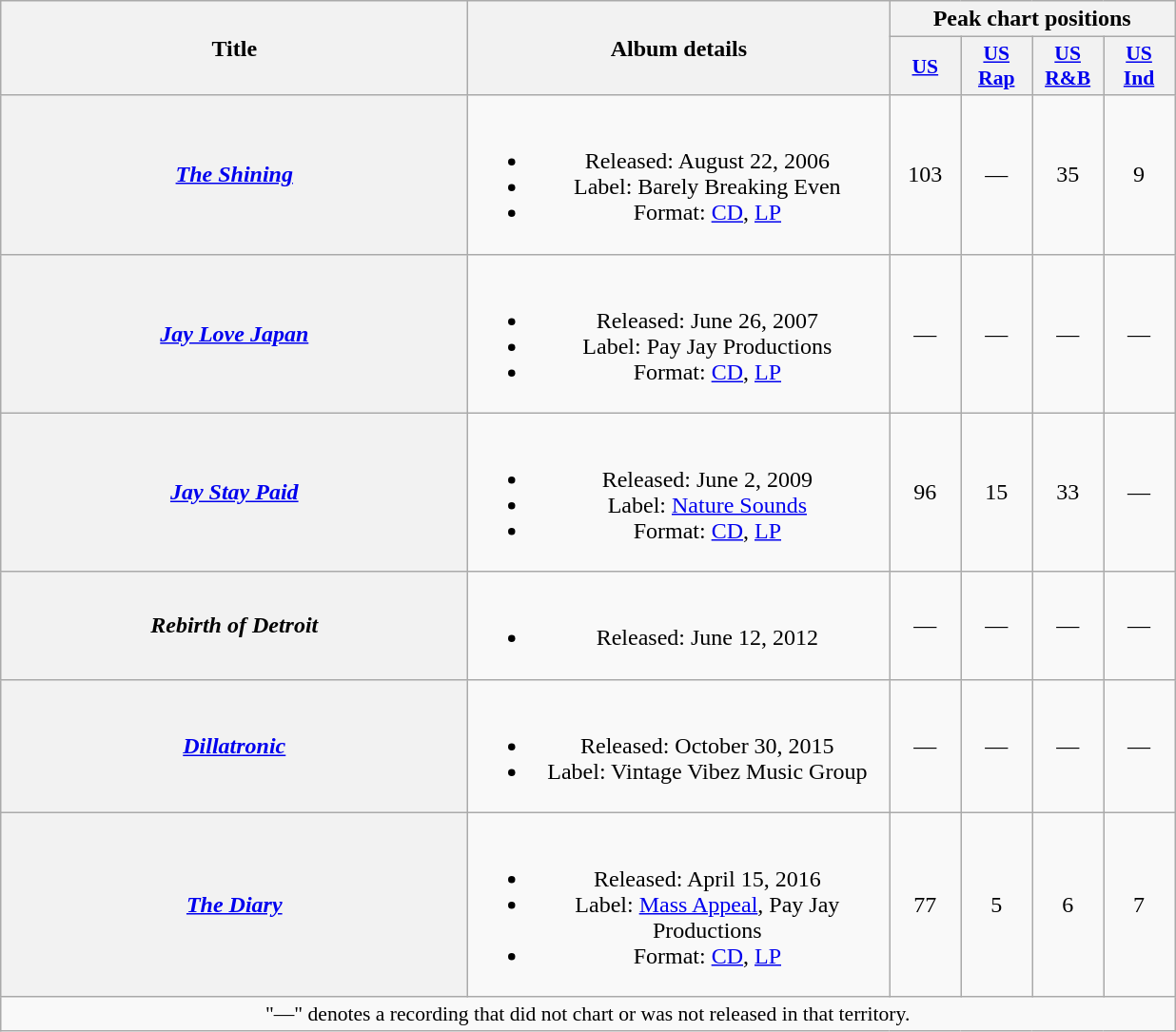<table class="wikitable plainrowheaders" style="text-align:center;">
<tr>
<th rowspan="2" scope="col" style="width:20em;">Title</th>
<th rowspan="2" scope="col" style="width:18em;">Album details</th>
<th colspan="4" scope="col">Peak chart positions</th>
</tr>
<tr>
<th scope="col" style="width:3em;font-size:90%;"><a href='#'>US</a><br></th>
<th scope="col" style="width:3em;font-size:90%;"><a href='#'>US<br> Rap</a><br></th>
<th scope="col" style="width:3em;font-size:90%;"><a href='#'>US<br> R&B</a><br></th>
<th scope="col" style="width:3em;font-size:90%;"><a href='#'>US<br> Ind</a><br></th>
</tr>
<tr>
<th scope="row"><em><a href='#'>The Shining</a></em></th>
<td><br><ul><li>Released: August 22, 2006</li><li>Label: Barely Breaking Even</li><li>Format: <a href='#'>CD</a>, <a href='#'>LP</a></li></ul></td>
<td>103</td>
<td>—</td>
<td>35</td>
<td>9</td>
</tr>
<tr>
<th scope="row"><em><a href='#'>Jay Love Japan</a></em></th>
<td><br><ul><li>Released: June 26, 2007</li><li>Label: Pay Jay Productions</li><li>Format: <a href='#'>CD</a>, <a href='#'>LP</a></li></ul></td>
<td>—</td>
<td>—</td>
<td>—</td>
<td>—</td>
</tr>
<tr>
<th scope="row"><em><a href='#'>Jay Stay Paid</a></em></th>
<td><br><ul><li>Released: June 2, 2009</li><li>Label: <a href='#'>Nature Sounds</a></li><li>Format: <a href='#'>CD</a>, <a href='#'>LP</a></li></ul></td>
<td>96</td>
<td>15</td>
<td>33</td>
<td>—</td>
</tr>
<tr>
<th scope="row"><em>Rebirth of Detroit</em></th>
<td><br><ul><li>Released: June 12, 2012</li></ul></td>
<td>—</td>
<td>—</td>
<td>—</td>
<td>—</td>
</tr>
<tr>
<th scope="row"><em><a href='#'>Dillatronic</a></em></th>
<td><br><ul><li>Released: October 30, 2015</li><li>Label: Vintage Vibez Music Group</li></ul></td>
<td>—</td>
<td>—</td>
<td>—</td>
<td>—</td>
</tr>
<tr>
<th scope="row"><em><a href='#'>The Diary</a></em></th>
<td><br><ul><li>Released: April 15, 2016</li><li>Label: <a href='#'>Mass Appeal</a>, Pay Jay Productions</li><li>Format: <a href='#'>CD</a>, <a href='#'>LP</a></li></ul></td>
<td>77</td>
<td>5</td>
<td>6</td>
<td>7</td>
</tr>
<tr>
<td colspan="13" style="font-size:90%">"—" denotes a recording that did not chart or was not released in that territory.</td>
</tr>
</table>
